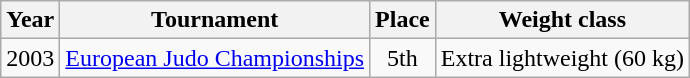<table class=wikitable>
<tr>
<th>Year</th>
<th>Tournament</th>
<th>Place</th>
<th>Weight class</th>
</tr>
<tr>
<td>2003</td>
<td><a href='#'>European Judo Championships</a></td>
<td align="center">5th</td>
<td>Extra lightweight (60 kg)</td>
</tr>
</table>
